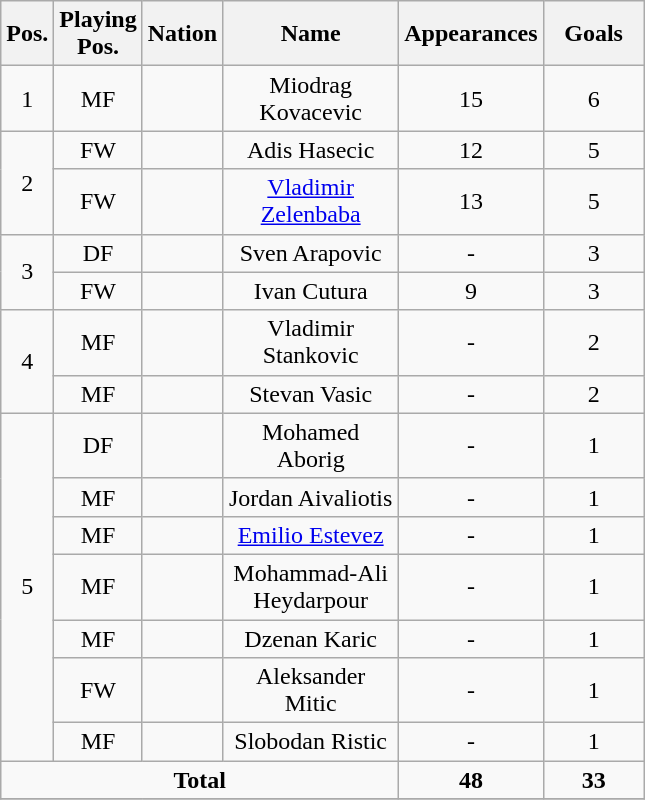<table class="wikitable sortable" style="font-size:100%; text-align:center">
<tr>
<th width=15>Pos.</th>
<th width=15>Playing Pos.</th>
<th width=15>Nation</th>
<th width=110>Name</th>
<th width=50>Appearances</th>
<th width=60>Goals</th>
</tr>
<tr>
<td>1</td>
<td>MF</td>
<td></td>
<td>Miodrag Kovacevic</td>
<td>15</td>
<td>6</td>
</tr>
<tr>
<td rowspan=2>2</td>
<td>FW</td>
<td></td>
<td>Adis Hasecic</td>
<td>12</td>
<td>5</td>
</tr>
<tr>
<td>FW</td>
<td></td>
<td><a href='#'>Vladimir Zelenbaba</a></td>
<td>13</td>
<td>5</td>
</tr>
<tr>
<td rowspan=2>3</td>
<td>DF</td>
<td></td>
<td>Sven Arapovic</td>
<td>-</td>
<td>3</td>
</tr>
<tr>
<td>FW</td>
<td></td>
<td>Ivan Cutura</td>
<td>9</td>
<td>3</td>
</tr>
<tr>
<td rowspan=2>4</td>
<td>MF</td>
<td></td>
<td>Vladimir Stankovic</td>
<td>-</td>
<td>2</td>
</tr>
<tr>
<td>MF</td>
<td></td>
<td>Stevan Vasic</td>
<td>-</td>
<td>2</td>
</tr>
<tr>
<td rowspan=7>5</td>
<td>DF</td>
<td></td>
<td>Mohamed Aborig</td>
<td>-</td>
<td>1</td>
</tr>
<tr>
<td>MF</td>
<td></td>
<td>Jordan Aivaliotis</td>
<td>-</td>
<td>1</td>
</tr>
<tr>
<td>MF</td>
<td></td>
<td><a href='#'>Emilio Estevez</a></td>
<td>-</td>
<td>1</td>
</tr>
<tr>
<td>MF</td>
<td></td>
<td>Mohammad-Ali Heydarpour</td>
<td>-</td>
<td>1</td>
</tr>
<tr>
<td>MF</td>
<td></td>
<td>Dzenan Karic</td>
<td>-</td>
<td>1</td>
</tr>
<tr>
<td>FW</td>
<td></td>
<td>Aleksander Mitic</td>
<td>-</td>
<td>1</td>
</tr>
<tr>
<td>MF</td>
<td></td>
<td>Slobodan Ristic</td>
<td>-</td>
<td>1</td>
</tr>
<tr>
<td colspan=4><strong>Total</strong></td>
<td><strong>48</strong></td>
<td><strong>33</strong></td>
</tr>
<tr>
</tr>
</table>
